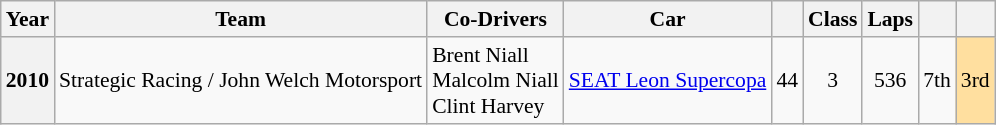<table class="wikitable" style="font-size:90%">
<tr>
<th>Year</th>
<th>Team</th>
<th>Co-Drivers</th>
<th>Car</th>
<th></th>
<th>Class</th>
<th>Laps</th>
<th></th>
<th></th>
</tr>
<tr style="text-align:center;">
<th>2010</th>
<td align="left" nowrap> Strategic Racing / John Welch Motorsport</td>
<td align="left" nowrap> Brent Niall<br> Malcolm Niall<br> Clint Harvey</td>
<td align="left" nowrap><a href='#'>SEAT Leon Supercopa</a></td>
<td>44</td>
<td>3</td>
<td>536</td>
<td>7th</td>
<td style="background:#FFDF9F;">3rd</td>
</tr>
</table>
